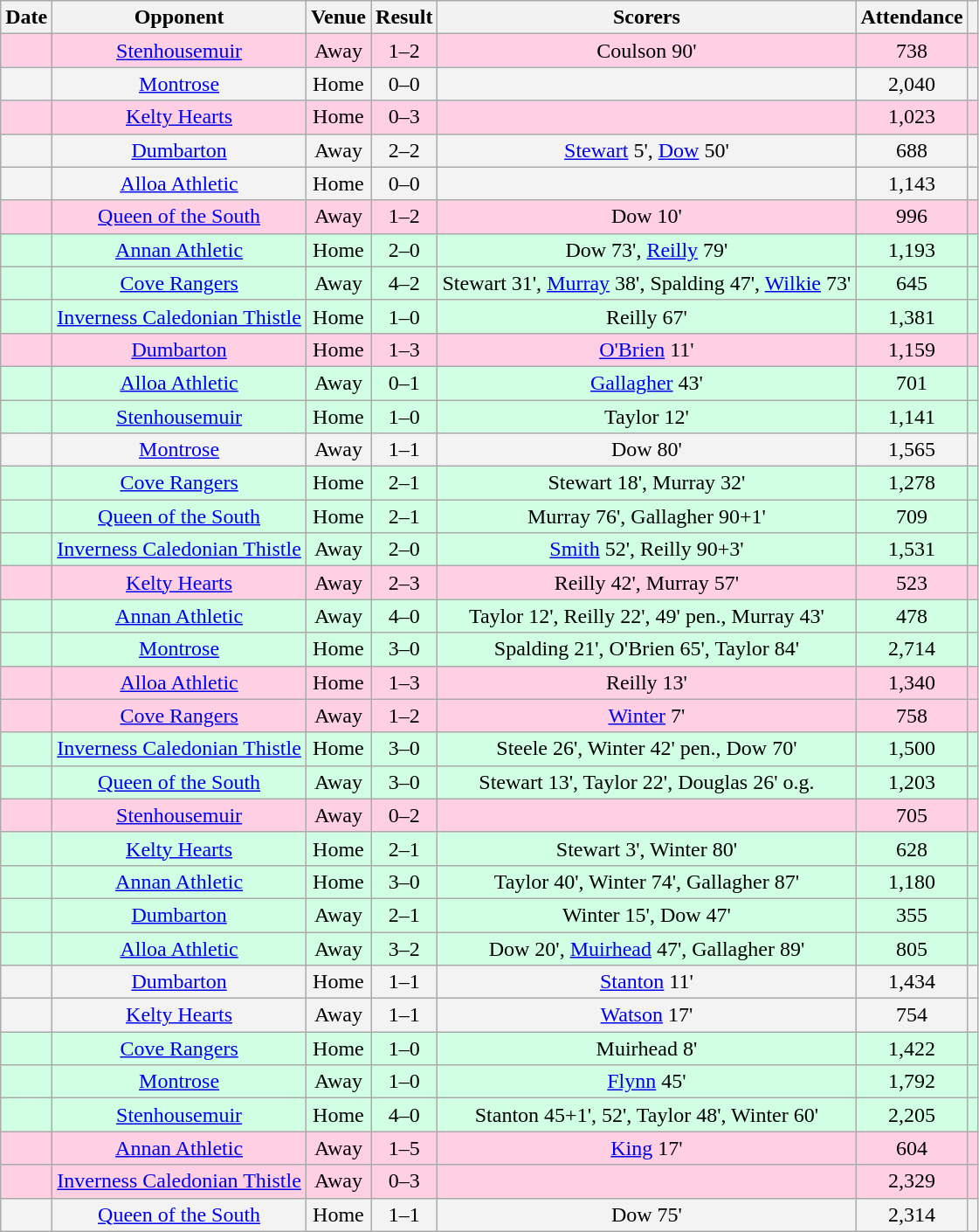<table class="wikitable sortable" style="text-align:center;">
<tr>
<th>Date</th>
<th>Opponent</th>
<th>Venue</th>
<th>Result</th>
<th class=unsortable>Scorers</th>
<th>Attendance</th>
<th></th>
</tr>
<tr style="background-color: #ffd0e3;">
<td></td>
<td><a href='#'>Stenhousemuir</a></td>
<td>Away</td>
<td>1–2</td>
<td>Coulson 90'</td>
<td>738</td>
<td></td>
</tr>
<tr style="background-color: #f3f3f3;">
<td></td>
<td><a href='#'>Montrose</a></td>
<td>Home</td>
<td>0–0</td>
<td></td>
<td>2,040</td>
<td></td>
</tr>
<tr style="background-color: #ffd0e3;">
<td></td>
<td><a href='#'>Kelty Hearts</a></td>
<td>Home</td>
<td>0–3</td>
<td></td>
<td>1,023</td>
<td></td>
</tr>
<tr style="background-color: #f3f3f3;">
<td></td>
<td><a href='#'>Dumbarton</a></td>
<td>Away</td>
<td>2–2</td>
<td><a href='#'>Stewart</a> 5', <a href='#'>Dow</a> 50'</td>
<td>688</td>
<td></td>
</tr>
<tr style="background-color: #f3f3f3;">
<td></td>
<td><a href='#'>Alloa Athletic</a></td>
<td>Home</td>
<td>0–0</td>
<td></td>
<td>1,143</td>
<td></td>
</tr>
<tr style="background-color: #ffd0e3;">
<td></td>
<td><a href='#'>Queen of the South</a></td>
<td>Away</td>
<td>1–2</td>
<td>Dow 10'</td>
<td>996</td>
<td></td>
</tr>
<tr style="background-color: #d0ffe3;">
<td></td>
<td><a href='#'>Annan Athletic</a></td>
<td>Home</td>
<td>2–0</td>
<td>Dow 73', <a href='#'>Reilly</a> 79'</td>
<td>1,193</td>
<td></td>
</tr>
<tr style="background-color: #d0ffe3;">
<td></td>
<td><a href='#'>Cove Rangers</a></td>
<td>Away</td>
<td>4–2</td>
<td>Stewart 31', <a href='#'>Murray</a> 38', Spalding 47', <a href='#'>Wilkie</a> 73'</td>
<td>645</td>
<td></td>
</tr>
<tr style="background-color: #d0ffe3;">
<td></td>
<td><a href='#'>Inverness Caledonian Thistle</a></td>
<td>Home</td>
<td>1–0</td>
<td>Reilly 67'</td>
<td>1,381</td>
<td></td>
</tr>
<tr style="background-color: #ffd0e3;">
<td></td>
<td><a href='#'>Dumbarton</a></td>
<td>Home</td>
<td>1–3</td>
<td><a href='#'>O'Brien</a> 11'</td>
<td>1,159</td>
<td></td>
</tr>
<tr style="background-color: #d0ffe3;">
<td></td>
<td><a href='#'>Alloa Athletic</a></td>
<td>Away</td>
<td>0–1</td>
<td><a href='#'>Gallagher</a> 43'</td>
<td>701</td>
<td></td>
</tr>
<tr style="background-color: #d0ffe3;">
<td></td>
<td><a href='#'>Stenhousemuir</a></td>
<td>Home</td>
<td>1–0</td>
<td>Taylor 12'</td>
<td>1,141</td>
<td></td>
</tr>
<tr style="background-color: #f3f3f3;">
<td></td>
<td><a href='#'>Montrose</a></td>
<td>Away</td>
<td>1–1</td>
<td>Dow 80'</td>
<td>1,565</td>
<td></td>
</tr>
<tr style="background-color: #d0ffe3;">
<td></td>
<td><a href='#'>Cove Rangers</a></td>
<td>Home</td>
<td>2–1</td>
<td>Stewart 18', Murray 32'</td>
<td>1,278</td>
<td></td>
</tr>
<tr style="background-color: #d0ffe3;">
<td></td>
<td><a href='#'>Queen of the South</a></td>
<td>Home</td>
<td>2–1</td>
<td>Murray 76', Gallagher 90+1'</td>
<td>709</td>
<td></td>
</tr>
<tr style="background-color: #d0ffe3;">
<td></td>
<td><a href='#'>Inverness Caledonian Thistle</a></td>
<td>Away</td>
<td>2–0</td>
<td><a href='#'>Smith</a> 52', Reilly 90+3'</td>
<td>1,531</td>
<td></td>
</tr>
<tr style="background-color: #ffd0e3;">
<td></td>
<td><a href='#'>Kelty Hearts</a></td>
<td>Away</td>
<td>2–3</td>
<td>Reilly 42', Murray 57'</td>
<td>523</td>
<td></td>
</tr>
<tr style="background-color: #d0ffe3;">
<td></td>
<td><a href='#'>Annan Athletic</a></td>
<td>Away</td>
<td>4–0</td>
<td>Taylor 12', Reilly 22', 49' pen., Murray 43'</td>
<td>478</td>
<td></td>
</tr>
<tr style="background-color: #d0ffe3;">
<td></td>
<td><a href='#'>Montrose</a></td>
<td>Home</td>
<td>3–0</td>
<td>Spalding 21', O'Brien 65', Taylor 84'</td>
<td>2,714</td>
<td></td>
</tr>
<tr style="background-color: #ffd0e3;">
<td></td>
<td><a href='#'>Alloa Athletic</a></td>
<td>Home</td>
<td>1–3</td>
<td>Reilly 13'</td>
<td>1,340</td>
<td></td>
</tr>
<tr style="background-color: #ffd0e3;">
<td></td>
<td><a href='#'>Cove Rangers</a></td>
<td>Away</td>
<td>1–2</td>
<td><a href='#'>Winter</a> 7'</td>
<td>758</td>
<td></td>
</tr>
<tr style="background-color: #d0ffe3;">
<td></td>
<td><a href='#'>Inverness Caledonian Thistle</a></td>
<td>Home</td>
<td>3–0</td>
<td>Steele 26', Winter 42' pen., Dow 70'</td>
<td>1,500</td>
<td></td>
</tr>
<tr style="background-color: #d0ffe3;">
<td></td>
<td><a href='#'>Queen of the South</a></td>
<td>Away</td>
<td>3–0</td>
<td>Stewart 13', Taylor 22', Douglas 26' o.g.</td>
<td>1,203</td>
<td></td>
</tr>
<tr style="background-color: #ffd0e3;">
<td></td>
<td><a href='#'>Stenhousemuir</a></td>
<td>Away</td>
<td>0–2</td>
<td></td>
<td>705</td>
<td></td>
</tr>
<tr style="background-color: #d0ffe3;">
<td></td>
<td><a href='#'>Kelty Hearts</a></td>
<td>Home</td>
<td>2–1</td>
<td>Stewart 3', Winter 80'</td>
<td>628</td>
<td></td>
</tr>
<tr style="background-color: #d0ffe3;">
<td></td>
<td><a href='#'>Annan Athletic</a></td>
<td>Home</td>
<td>3–0</td>
<td>Taylor 40', Winter 74', Gallagher 87'</td>
<td>1,180</td>
<td></td>
</tr>
<tr style="background-color: #d0ffe3;">
<td></td>
<td><a href='#'>Dumbarton</a></td>
<td>Away</td>
<td>2–1</td>
<td>Winter 15', Dow 47'</td>
<td>355</td>
<td></td>
</tr>
<tr style="background-color: #d0ffe3;">
<td></td>
<td><a href='#'>Alloa Athletic</a></td>
<td>Away</td>
<td>3–2</td>
<td>Dow 20', <a href='#'>Muirhead</a> 47', Gallagher 89'</td>
<td>805</td>
<td></td>
</tr>
<tr style="background-color: #f3f3f3;">
<td></td>
<td><a href='#'>Dumbarton</a></td>
<td>Home</td>
<td>1–1</td>
<td><a href='#'>Stanton</a> 11'</td>
<td>1,434</td>
<td></td>
</tr>
<tr style="background-color: #f3f3f3;">
<td></td>
<td><a href='#'>Kelty Hearts</a></td>
<td>Away</td>
<td>1–1</td>
<td><a href='#'>Watson</a> 17'</td>
<td>754</td>
<td></td>
</tr>
<tr style="background-color: #d0ffe3;">
<td></td>
<td><a href='#'>Cove Rangers</a></td>
<td>Home</td>
<td>1–0</td>
<td>Muirhead 8'</td>
<td>1,422</td>
<td></td>
</tr>
<tr style="background-color: #d0ffe3;">
<td></td>
<td><a href='#'>Montrose</a></td>
<td>Away</td>
<td>1–0</td>
<td><a href='#'>Flynn</a> 45'</td>
<td>1,792</td>
<td></td>
</tr>
<tr style="background-color: #d0ffe3;">
<td></td>
<td><a href='#'>Stenhousemuir</a></td>
<td>Home</td>
<td>4–0</td>
<td>Stanton 45+1', 52', Taylor 48', Winter 60'</td>
<td>2,205</td>
<td></td>
</tr>
<tr style="background-color: #ffd0e3;">
<td></td>
<td><a href='#'>Annan Athletic</a></td>
<td>Away</td>
<td>1–5</td>
<td><a href='#'>King</a> 17'</td>
<td>604</td>
<td></td>
</tr>
<tr style="background-color: #ffd0e3;">
<td></td>
<td><a href='#'>Inverness Caledonian Thistle</a></td>
<td>Away</td>
<td>0–3</td>
<td></td>
<td>2,329</td>
<td></td>
</tr>
<tr style="background-color: #f3f3f3;">
<td></td>
<td><a href='#'>Queen of the South</a></td>
<td>Home</td>
<td>1–1</td>
<td>Dow 75'</td>
<td>2,314</td>
<td></td>
</tr>
</table>
